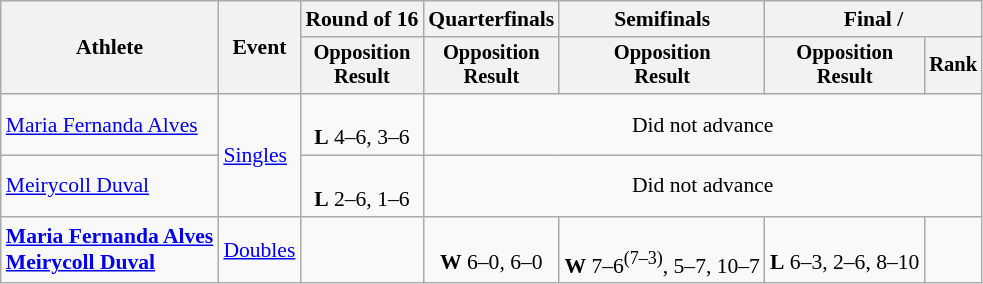<table class="wikitable" style="font-size:90%;">
<tr>
<th rowspan=2>Athlete</th>
<th rowspan=2>Event</th>
<th>Round of 16</th>
<th>Quarterfinals</th>
<th>Semifinals</th>
<th colspan=2>Final / </th>
</tr>
<tr style="font-size:95%">
<th>Opposition<br>Result</th>
<th>Opposition<br>Result</th>
<th>Opposition<br>Result</th>
<th>Opposition<br>Result</th>
<th>Rank</th>
</tr>
<tr align=center>
<td align=left><a href='#'>Maria Fernanda Alves</a></td>
<td rowspan=2 align=left><a href='#'>Singles</a></td>
<td><br><strong>L</strong> 4–6, 3–6</td>
<td colspan=4>Did not advance</td>
</tr>
<tr align=center>
<td align=left><a href='#'>Meirycoll Duval</a></td>
<td><br><strong>L</strong> 2–6, 1–6</td>
<td colspan=4>Did not advance</td>
</tr>
<tr align=center>
<td align=left><strong><a href='#'>Maria Fernanda Alves</a><br><a href='#'>Meirycoll Duval</a></strong></td>
<td align=left><a href='#'>Doubles</a></td>
<td></td>
<td><br><strong>W</strong> 6–0, 6–0</td>
<td><br><strong>W</strong> 7–6<sup>(7–3)</sup>, 5–7, 10–7</td>
<td><br><strong>L</strong> 6–3, 2–6, 8–10</td>
<td></td>
</tr>
</table>
